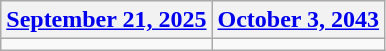<table class=wikitable>
<tr>
<th><a href='#'>September 21, 2025</a></th>
<th><a href='#'>October 3, 2043</a></th>
</tr>
<tr>
<td></td>
<td></td>
</tr>
</table>
